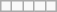<table class=wikitable>
<tr align=center valign=top>
<td></td>
<td></td>
<td></td>
<td></td>
<td></td>
</tr>
</table>
